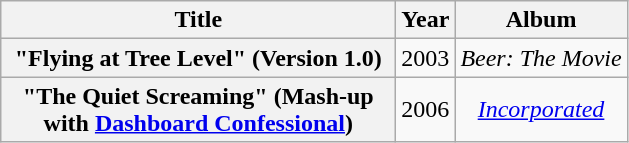<table class="wikitable plainrowheaders" style="text-align:center;">
<tr>
<th scope="col" style="width:16em;">Title</th>
<th scope="col">Year</th>
<th scope="col">Album</th>
</tr>
<tr>
<th scope="row">"Flying at Tree Level" (Version 1.0)</th>
<td>2003</td>
<td><em>Beer: The Movie</em></td>
</tr>
<tr>
<th scope="row">"The Quiet Screaming" (Mash-up with <a href='#'>Dashboard Confessional</a>)</th>
<td>2006</td>
<td><em><a href='#'>Incorporated</a></em></td>
</tr>
</table>
